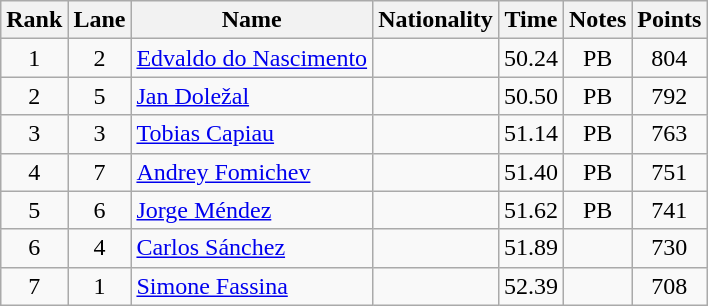<table class="wikitable sortable" style="text-align:center">
<tr>
<th>Rank</th>
<th>Lane</th>
<th>Name</th>
<th>Nationality</th>
<th>Time</th>
<th>Notes</th>
<th>Points</th>
</tr>
<tr>
<td>1</td>
<td>2</td>
<td align=left><a href='#'>Edvaldo do Nascimento</a></td>
<td align=left></td>
<td>50.24</td>
<td>PB</td>
<td>804</td>
</tr>
<tr>
<td>2</td>
<td>5</td>
<td align=left><a href='#'>Jan Doležal</a></td>
<td align=left></td>
<td>50.50</td>
<td>PB</td>
<td>792</td>
</tr>
<tr>
<td>3</td>
<td>3</td>
<td align=left><a href='#'>Tobias Capiau</a></td>
<td align=left></td>
<td>51.14</td>
<td>PB</td>
<td>763</td>
</tr>
<tr>
<td>4</td>
<td>7</td>
<td align=left><a href='#'>Andrey Fomichev</a></td>
<td align=left></td>
<td>51.40</td>
<td>PB</td>
<td>751</td>
</tr>
<tr>
<td>5</td>
<td>6</td>
<td align=left><a href='#'>Jorge Méndez</a></td>
<td align=left></td>
<td>51.62</td>
<td>PB</td>
<td>741</td>
</tr>
<tr>
<td>6</td>
<td>4</td>
<td align=left><a href='#'>Carlos Sánchez</a></td>
<td align=left></td>
<td>51.89</td>
<td></td>
<td>730</td>
</tr>
<tr>
<td>7</td>
<td>1</td>
<td align=left><a href='#'>Simone Fassina</a></td>
<td align=left></td>
<td>52.39</td>
<td></td>
<td>708</td>
</tr>
</table>
